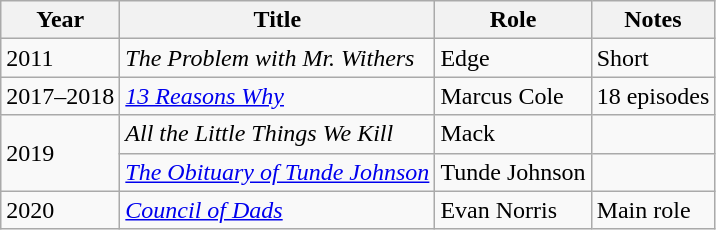<table class="wikitable sortable">
<tr>
<th>Year</th>
<th>Title</th>
<th>Role</th>
<th>Notes</th>
</tr>
<tr>
<td>2011</td>
<td><em>The Problem with Mr. Withers</em></td>
<td>Edge</td>
<td>Short</td>
</tr>
<tr>
<td>2017–2018</td>
<td><em><a href='#'>13 Reasons Why</a></em></td>
<td>Marcus Cole</td>
<td>18 episodes</td>
</tr>
<tr>
<td rowspan="2">2019</td>
<td><em>All the Little Things We Kill</em></td>
<td>Mack</td>
<td></td>
</tr>
<tr>
<td><em><a href='#'>The Obituary of Tunde Johnson</a></em></td>
<td>Tunde Johnson</td>
<td></td>
</tr>
<tr>
<td>2020</td>
<td><a href='#'><em>Council of Dads</em></a></td>
<td>Evan Norris</td>
<td>Main role</td>
</tr>
</table>
